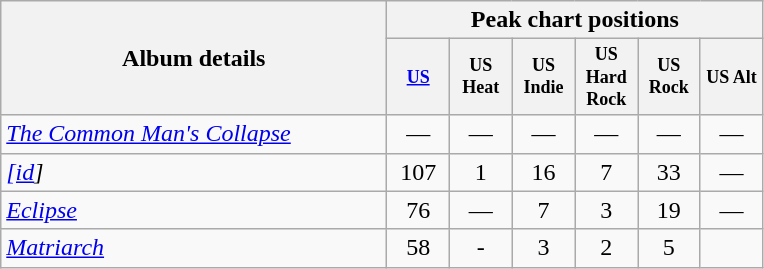<table class="wikitable" style="text-align:center;">
<tr>
<th rowspan =  2 width = 250>Album details</th>
<th colspan =  6>Peak chart positions</th>
</tr>
<tr>
<th style = "width:3em;font-size:75%"><a href='#'>US</a></th>
<th style = "width:3em;font-size:75%">US Heat</th>
<th style = "width:3em;font-size:75%">US Indie</th>
<th style = "width:3em;font-size:75%">US Hard Rock</th>
<th style = "width:3em;font-size:75%">US Rock</th>
<th style = "width:3em;font-size:75%">US Alt</th>
</tr>
<tr>
<td align=left><em><a href='#'>The Common Man's Collapse</a></em><br></td>
<td>—</td>
<td>—</td>
<td>—</td>
<td>—</td>
<td>—</td>
<td>—</td>
</tr>
<tr>
<td align=left><em><a href='#'>[id</a>]</em><br></td>
<td>107</td>
<td>1</td>
<td>16</td>
<td>7</td>
<td>33</td>
<td>—</td>
</tr>
<tr>
<td align=left><em><a href='#'>Eclipse</a></em><br></td>
<td>76</td>
<td>—</td>
<td>7</td>
<td>3</td>
<td>19</td>
<td>—</td>
</tr>
<tr>
<td align=left><em><a href='#'>Matriarch</a></em><br></td>
<td>58</td>
<td>-</td>
<td>3</td>
<td>2</td>
<td>5</td>
</tr>
</table>
